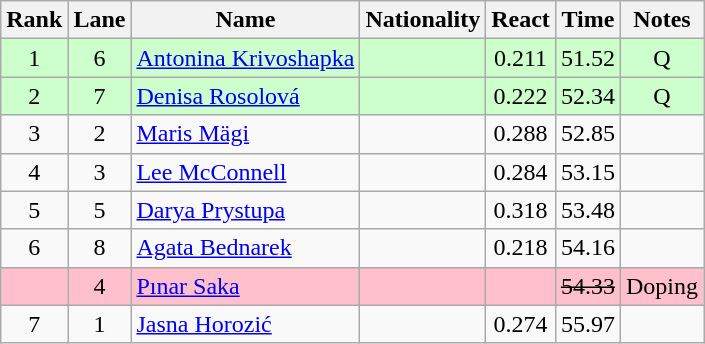<table class="wikitable sortable" style="text-align:center">
<tr>
<th>Rank</th>
<th>Lane</th>
<th>Name</th>
<th>Nationality</th>
<th>React</th>
<th>Time</th>
<th>Notes</th>
</tr>
<tr bgcolor=ccffcc>
<td>1</td>
<td>6</td>
<td align="left"><a href='#'>Antonina Krivoshapka</a></td>
<td align=left></td>
<td>0.211</td>
<td>51.52</td>
<td>Q</td>
</tr>
<tr bgcolor=ccffcc>
<td>2</td>
<td>7</td>
<td align="left"><a href='#'>Denisa Rosolová</a></td>
<td align=left></td>
<td>0.222</td>
<td>52.34</td>
<td>Q</td>
</tr>
<tr>
<td>3</td>
<td>2</td>
<td align="left"><a href='#'>Maris Mägi</a></td>
<td align=left></td>
<td>0.288</td>
<td>52.85</td>
<td></td>
</tr>
<tr>
<td>4</td>
<td>3</td>
<td align="left"><a href='#'>Lee McConnell</a></td>
<td align=left></td>
<td>0.284</td>
<td>53.15</td>
<td></td>
</tr>
<tr>
<td>5</td>
<td>5</td>
<td align="left"><a href='#'>Darya Prystupa</a></td>
<td align=left></td>
<td>0.318</td>
<td>53.48</td>
<td></td>
</tr>
<tr>
<td>6</td>
<td>8</td>
<td align="left"><a href='#'>Agata Bednarek</a></td>
<td align=left></td>
<td>0.218</td>
<td>54.16</td>
<td></td>
</tr>
<tr bgcolor=pink>
<td></td>
<td>4</td>
<td align="left"><a href='#'>Pınar Saka</a></td>
<td align=left></td>
<td></td>
<td><s>54.33</s></td>
<td>Doping</td>
</tr>
<tr>
<td>7</td>
<td>1</td>
<td align="left"><a href='#'>Jasna Horozić</a></td>
<td align=left></td>
<td>0.274</td>
<td>55.97</td>
<td></td>
</tr>
</table>
